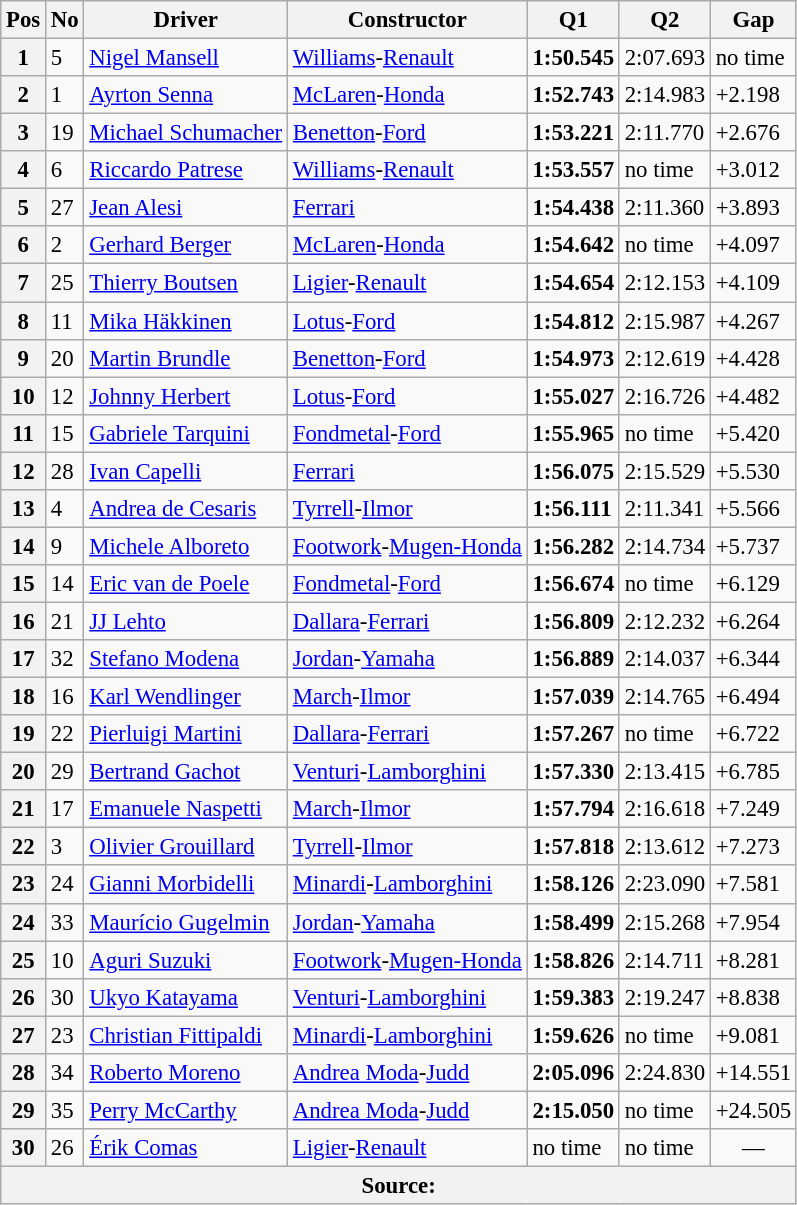<table class="wikitable sortable" style="font-size: 95%;">
<tr>
<th>Pos</th>
<th>No</th>
<th>Driver</th>
<th>Constructor</th>
<th>Q1</th>
<th>Q2</th>
<th>Gap</th>
</tr>
<tr>
<th>1</th>
<td>5</td>
<td data-sort-value="man"> <a href='#'>Nigel Mansell</a></td>
<td><a href='#'>Williams</a>-<a href='#'>Renault</a></td>
<td><strong>1:50.545</strong></td>
<td>2:07.693</td>
<td>no time</td>
</tr>
<tr>
<th>2</th>
<td>1</td>
<td data-sort-value="sen"> <a href='#'>Ayrton Senna</a></td>
<td><a href='#'>McLaren</a>-<a href='#'>Honda</a></td>
<td><strong>1:52.743</strong></td>
<td>2:14.983</td>
<td>+2.198</td>
</tr>
<tr>
<th>3</th>
<td>19</td>
<td data-sort-value="sch"> <a href='#'>Michael Schumacher</a></td>
<td><a href='#'>Benetton</a>-<a href='#'>Ford</a></td>
<td><strong>1:53.221</strong></td>
<td>2:11.770</td>
<td>+2.676</td>
</tr>
<tr>
<th>4</th>
<td>6</td>
<td data-sort-value="pat"> <a href='#'>Riccardo Patrese</a></td>
<td><a href='#'>Williams</a>-<a href='#'>Renault</a></td>
<td><strong>1:53.557</strong></td>
<td>no time</td>
<td>+3.012</td>
</tr>
<tr>
<th>5</th>
<td>27</td>
<td data-sort-value="ale"> <a href='#'>Jean Alesi</a></td>
<td><a href='#'>Ferrari</a></td>
<td><strong>1:54.438</strong></td>
<td>2:11.360</td>
<td>+3.893</td>
</tr>
<tr>
<th>6</th>
<td>2</td>
<td data-sort-value="ber"> <a href='#'>Gerhard Berger</a></td>
<td><a href='#'>McLaren</a>-<a href='#'>Honda</a></td>
<td><strong>1:54.642</strong></td>
<td>no time</td>
<td>+4.097</td>
</tr>
<tr>
<th>7</th>
<td>25</td>
<td data-sort-value="bou"> <a href='#'>Thierry Boutsen</a></td>
<td><a href='#'>Ligier</a>-<a href='#'>Renault</a></td>
<td><strong>1:54.654</strong></td>
<td>2:12.153</td>
<td>+4.109</td>
</tr>
<tr>
<th>8</th>
<td>11</td>
<td data-sort-value="hak"> <a href='#'>Mika Häkkinen</a></td>
<td><a href='#'>Lotus</a>-<a href='#'>Ford</a></td>
<td><strong>1:54.812</strong></td>
<td>2:15.987</td>
<td>+4.267</td>
</tr>
<tr>
<th>9</th>
<td>20</td>
<td data-sort-value="bru"> <a href='#'>Martin Brundle</a></td>
<td><a href='#'>Benetton</a>-<a href='#'>Ford</a></td>
<td><strong>1:54.973</strong></td>
<td>2:12.619</td>
<td>+4.428</td>
</tr>
<tr>
<th>10</th>
<td>12</td>
<td data-sort-value="her"> <a href='#'>Johnny Herbert</a></td>
<td><a href='#'>Lotus</a>-<a href='#'>Ford</a></td>
<td><strong>1:55.027</strong></td>
<td>2:16.726</td>
<td>+4.482</td>
</tr>
<tr>
<th>11</th>
<td>15</td>
<td data-sort-value="tar"> <a href='#'>Gabriele Tarquini</a></td>
<td><a href='#'>Fondmetal</a>-<a href='#'>Ford</a></td>
<td><strong>1:55.965</strong></td>
<td>no time</td>
<td>+5.420</td>
</tr>
<tr>
<th>12</th>
<td>28</td>
<td data-sort-value="cap"> <a href='#'>Ivan Capelli</a></td>
<td><a href='#'>Ferrari</a></td>
<td><strong>1:56.075</strong></td>
<td>2:15.529</td>
<td>+5.530</td>
</tr>
<tr>
<th>13</th>
<td>4</td>
<td data-sort-value="de c"> <a href='#'>Andrea de Cesaris</a></td>
<td><a href='#'>Tyrrell</a>-<a href='#'>Ilmor</a></td>
<td><strong>1:56.111</strong></td>
<td>2:11.341</td>
<td>+5.566</td>
</tr>
<tr>
<th>14</th>
<td>9</td>
<td data-sort-value="alb"> <a href='#'>Michele Alboreto</a></td>
<td><a href='#'>Footwork</a>-<a href='#'>Mugen-Honda</a></td>
<td><strong>1:56.282</strong></td>
<td>2:14.734</td>
<td>+5.737</td>
</tr>
<tr>
<th>15</th>
<td>14</td>
<td data-sort-value="van"> <a href='#'>Eric van de Poele</a></td>
<td><a href='#'>Fondmetal</a>-<a href='#'>Ford</a></td>
<td><strong>1:56.674</strong></td>
<td>no time</td>
<td>+6.129</td>
</tr>
<tr>
<th>16</th>
<td>21</td>
<td data-sort-value="leh"> <a href='#'>JJ Lehto</a></td>
<td><a href='#'>Dallara</a>-<a href='#'>Ferrari</a></td>
<td><strong>1:56.809</strong></td>
<td>2:12.232</td>
<td>+6.264</td>
</tr>
<tr>
<th>17</th>
<td>32</td>
<td data-sort-value="mod"> <a href='#'>Stefano Modena</a></td>
<td><a href='#'>Jordan</a>-<a href='#'>Yamaha</a></td>
<td><strong>1:56.889</strong></td>
<td>2:14.037</td>
<td>+6.344</td>
</tr>
<tr>
<th>18</th>
<td>16</td>
<td data-sort-value="wen"> <a href='#'>Karl Wendlinger</a></td>
<td><a href='#'>March</a>-<a href='#'>Ilmor</a></td>
<td><strong>1:57.039</strong></td>
<td>2:14.765</td>
<td>+6.494</td>
</tr>
<tr>
<th>19</th>
<td>22</td>
<td data-sort-value="mar"> <a href='#'>Pierluigi Martini</a></td>
<td><a href='#'>Dallara</a>-<a href='#'>Ferrari</a></td>
<td><strong>1:57.267</strong></td>
<td>no time</td>
<td>+6.722</td>
</tr>
<tr>
<th>20</th>
<td>29</td>
<td data-sort-value="gac"> <a href='#'>Bertrand Gachot</a></td>
<td><a href='#'>Venturi</a>-<a href='#'>Lamborghini</a></td>
<td><strong>1:57.330</strong></td>
<td>2:13.415</td>
<td>+6.785</td>
</tr>
<tr>
<th>21</th>
<td>17</td>
<td data-sort-value="nas"> <a href='#'>Emanuele Naspetti</a></td>
<td><a href='#'>March</a>-<a href='#'>Ilmor</a></td>
<td><strong>1:57.794</strong></td>
<td>2:16.618</td>
<td>+7.249</td>
</tr>
<tr>
<th>22</th>
<td>3</td>
<td data-sort-value="gro"> <a href='#'>Olivier Grouillard</a></td>
<td><a href='#'>Tyrrell</a>-<a href='#'>Ilmor</a></td>
<td><strong>1:57.818</strong></td>
<td>2:13.612</td>
<td>+7.273</td>
</tr>
<tr>
<th>23</th>
<td>24</td>
<td data-sort-value="mor"> <a href='#'>Gianni Morbidelli</a></td>
<td><a href='#'>Minardi</a>-<a href='#'>Lamborghini</a></td>
<td><strong>1:58.126</strong></td>
<td>2:23.090</td>
<td>+7.581</td>
</tr>
<tr>
<th>24</th>
<td>33</td>
<td data-sort-value="gug"> <a href='#'>Maurício Gugelmin</a></td>
<td><a href='#'>Jordan</a>-<a href='#'>Yamaha</a></td>
<td><strong>1:58.499</strong></td>
<td>2:15.268</td>
<td>+7.954</td>
</tr>
<tr>
<th>25</th>
<td>10</td>
<td data-sort-value="suz"> <a href='#'>Aguri Suzuki</a></td>
<td><a href='#'>Footwork</a>-<a href='#'>Mugen-Honda</a></td>
<td><strong>1:58.826</strong></td>
<td>2:14.711</td>
<td>+8.281</td>
</tr>
<tr>
<th>26</th>
<td>30</td>
<td data-sort-value="kat"> <a href='#'>Ukyo Katayama</a></td>
<td><a href='#'>Venturi</a>-<a href='#'>Lamborghini</a></td>
<td><strong>1:59.383</strong></td>
<td>2:19.247</td>
<td>+8.838</td>
</tr>
<tr>
<th>27</th>
<td>23</td>
<td data-sort-value="fit"> <a href='#'>Christian Fittipaldi</a></td>
<td><a href='#'>Minardi</a>-<a href='#'>Lamborghini</a></td>
<td><strong>1:59.626</strong></td>
<td>no time</td>
<td>+9.081</td>
</tr>
<tr>
<th>28</th>
<td>34</td>
<td data-sort-value="mor"> <a href='#'>Roberto Moreno</a></td>
<td><a href='#'>Andrea Moda</a>-<a href='#'>Judd</a></td>
<td><strong>2:05.096</strong></td>
<td>2:24.830</td>
<td>+14.551</td>
</tr>
<tr>
<th>29</th>
<td>35</td>
<td data-sort-value="mcc"> <a href='#'>Perry McCarthy</a></td>
<td><a href='#'>Andrea Moda</a>-<a href='#'>Judd</a></td>
<td><strong>2:15.050</strong></td>
<td>no time</td>
<td>+24.505</td>
</tr>
<tr>
<th>30</th>
<td>26</td>
<td data-sort-value="com"> <a href='#'>Érik Comas</a></td>
<td><a href='#'>Ligier</a>-<a href='#'>Renault</a></td>
<td>no time</td>
<td>no time</td>
<td align="center">—</td>
</tr>
<tr>
<th colspan="8">Source:</th>
</tr>
</table>
